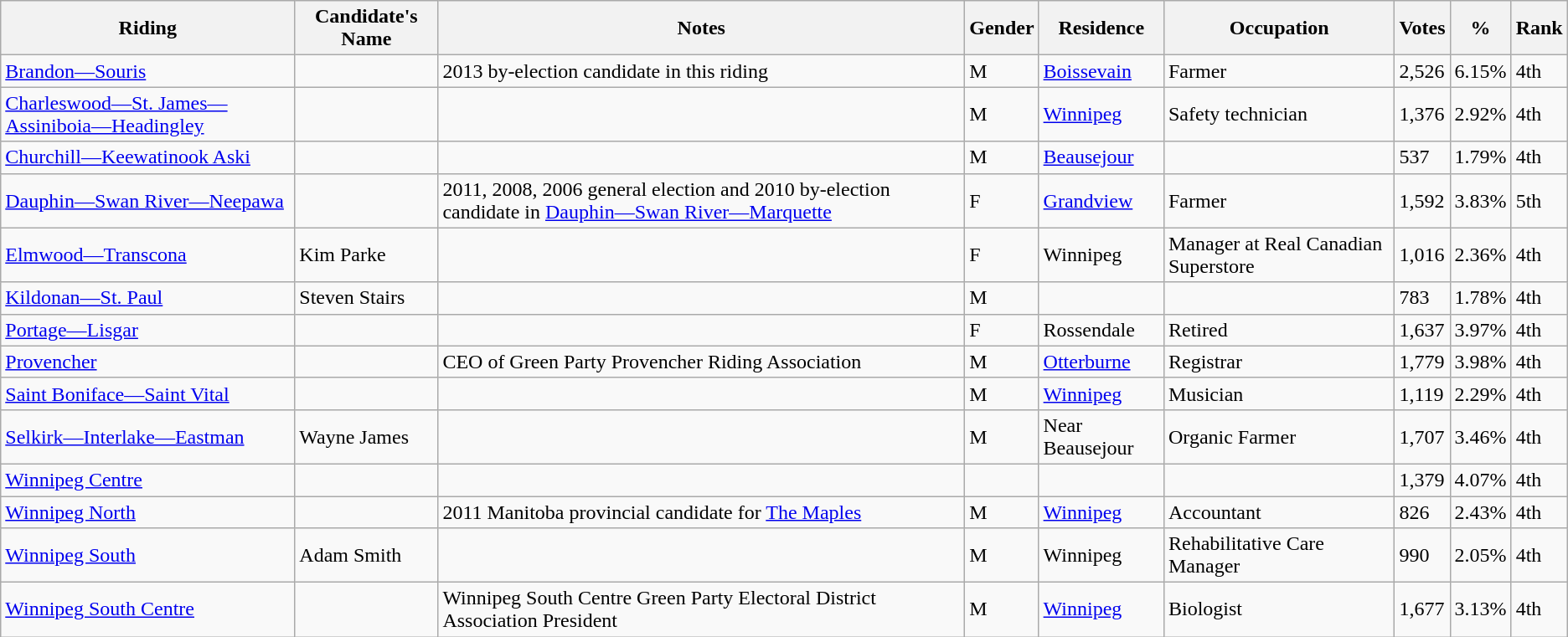<table class="wikitable sortable">
<tr>
<th>Riding<br></th>
<th>Candidate's Name</th>
<th>Notes</th>
<th>Gender</th>
<th>Residence</th>
<th>Occupation</th>
<th>Votes</th>
<th>%</th>
<th>Rank</th>
</tr>
<tr>
<td><a href='#'>Brandon—Souris</a></td>
<td></td>
<td>2013 by-election candidate in this riding</td>
<td>M</td>
<td><a href='#'>Boissevain</a></td>
<td>Farmer</td>
<td>2,526</td>
<td>6.15%</td>
<td>4th</td>
</tr>
<tr>
<td><a href='#'>Charleswood—St. James—Assiniboia—Headingley</a></td>
<td></td>
<td></td>
<td>M</td>
<td><a href='#'>Winnipeg</a></td>
<td>Safety technician</td>
<td>1,376</td>
<td>2.92%</td>
<td>4th</td>
</tr>
<tr>
<td><a href='#'>Churchill—Keewatinook Aski</a></td>
<td></td>
<td></td>
<td>M</td>
<td><a href='#'>Beausejour</a></td>
<td></td>
<td>537</td>
<td>1.79%</td>
<td>4th</td>
</tr>
<tr>
<td><a href='#'>Dauphin—Swan River—Neepawa</a></td>
<td></td>
<td>2011, 2008, 2006 general election and 2010 by-election candidate in <a href='#'>Dauphin—Swan River—Marquette</a></td>
<td>F</td>
<td><a href='#'>Grandview</a></td>
<td>Farmer</td>
<td>1,592</td>
<td>3.83%</td>
<td>5th</td>
</tr>
<tr>
<td><a href='#'>Elmwood—Transcona</a></td>
<td>Kim Parke</td>
<td></td>
<td>F</td>
<td>Winnipeg</td>
<td>Manager at Real Canadian Superstore</td>
<td>1,016</td>
<td>2.36%</td>
<td>4th</td>
</tr>
<tr>
<td><a href='#'>Kildonan—St. Paul</a></td>
<td>Steven Stairs</td>
<td></td>
<td>M</td>
<td></td>
<td></td>
<td>783</td>
<td>1.78%</td>
<td>4th</td>
</tr>
<tr>
<td><a href='#'>Portage—Lisgar</a></td>
<td></td>
<td></td>
<td>F</td>
<td>Rossendale</td>
<td>Retired</td>
<td>1,637</td>
<td>3.97%</td>
<td>4th</td>
</tr>
<tr>
<td><a href='#'>Provencher</a></td>
<td></td>
<td>CEO of Green Party Provencher Riding Association</td>
<td>M</td>
<td><a href='#'>Otterburne</a></td>
<td>Registrar</td>
<td>1,779</td>
<td>3.98%</td>
<td>4th</td>
</tr>
<tr>
<td><a href='#'>Saint Boniface—Saint Vital</a></td>
<td></td>
<td></td>
<td>M</td>
<td><a href='#'>Winnipeg</a></td>
<td>Musician</td>
<td>1,119</td>
<td>2.29%</td>
<td>4th</td>
</tr>
<tr>
<td><a href='#'>Selkirk—Interlake—Eastman</a></td>
<td>Wayne James</td>
<td></td>
<td>M</td>
<td>Near Beausejour</td>
<td>Organic Farmer</td>
<td>1,707</td>
<td>3.46%</td>
<td>4th</td>
</tr>
<tr>
<td><a href='#'>Winnipeg Centre</a></td>
<td></td>
<td></td>
<td></td>
<td></td>
<td></td>
<td>1,379</td>
<td>4.07%</td>
<td>4th</td>
</tr>
<tr>
<td><a href='#'>Winnipeg North</a></td>
<td></td>
<td>2011 Manitoba provincial candidate for <a href='#'>The Maples</a></td>
<td>M</td>
<td><a href='#'>Winnipeg</a></td>
<td>Accountant</td>
<td>826</td>
<td>2.43%</td>
<td>4th</td>
</tr>
<tr>
<td><a href='#'>Winnipeg South</a></td>
<td>Adam Smith</td>
<td></td>
<td>M</td>
<td>Winnipeg</td>
<td>Rehabilitative Care Manager</td>
<td>990</td>
<td>2.05%</td>
<td>4th</td>
</tr>
<tr>
<td><a href='#'>Winnipeg South Centre</a></td>
<td></td>
<td>Winnipeg South Centre Green Party Electoral District Association President</td>
<td>M</td>
<td><a href='#'>Winnipeg</a></td>
<td>Biologist</td>
<td>1,677</td>
<td>3.13%</td>
<td>4th</td>
</tr>
</table>
